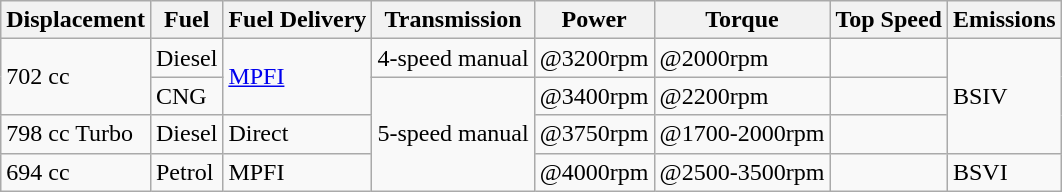<table class="wikitable">
<tr>
<th>Displacement</th>
<th>Fuel</th>
<th>Fuel Delivery</th>
<th>Transmission</th>
<th>Power</th>
<th>Torque</th>
<th>Top Speed</th>
<th>Emissions</th>
</tr>
<tr>
<td rowspan="2">702 cc</td>
<td>Diesel</td>
<td rowspan="2"><a href='#'>MPFI</a></td>
<td>4-speed manual</td>
<td> @3200rpm</td>
<td> @2000rpm</td>
<td></td>
<td rowspan="3">BSIV</td>
</tr>
<tr>
<td>CNG</td>
<td rowspan="3">5-speed manual</td>
<td> @3400rpm</td>
<td> @2200rpm</td>
<td></td>
</tr>
<tr>
<td>798 cc Turbo</td>
<td>Diesel</td>
<td>Direct</td>
<td> @3750rpm</td>
<td> @1700-2000rpm</td>
<td></td>
</tr>
<tr>
<td>694 cc</td>
<td>Petrol</td>
<td>MPFI</td>
<td> @4000rpm</td>
<td> @2500-3500rpm</td>
<td></td>
<td>BSVI</td>
</tr>
</table>
